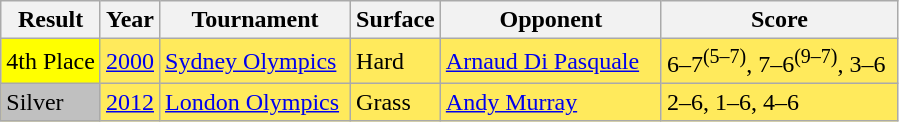<table class="sortable wikitable">
<tr>
<th>Result</th>
<th>Year</th>
<th style="width:120px">Tournament</th>
<th>Surface</th>
<th style="width:140px">Opponent</th>
<th style="width:150px" class="unsortable">Score</th>
</tr>
<tr style="background:#ffea5c;">
<td bgcolor=yellow>4th Place</td>
<td><a href='#'>2000</a></td>
<td><a href='#'>Sydney Olympics</a></td>
<td>Hard</td>
<td> <a href='#'>Arnaud Di Pasquale</a></td>
<td>6–7<sup>(5–7)</sup>, 7–6<sup>(9–7)</sup>, 3–6</td>
</tr>
<tr style="background:#ffea5c;">
<td style="background:silver;">Silver</td>
<td><a href='#'>2012</a></td>
<td><a href='#'>London Olympics</a></td>
<td>Grass</td>
<td> <a href='#'>Andy Murray</a></td>
<td>2–6, 1–6, 4–6</td>
</tr>
</table>
